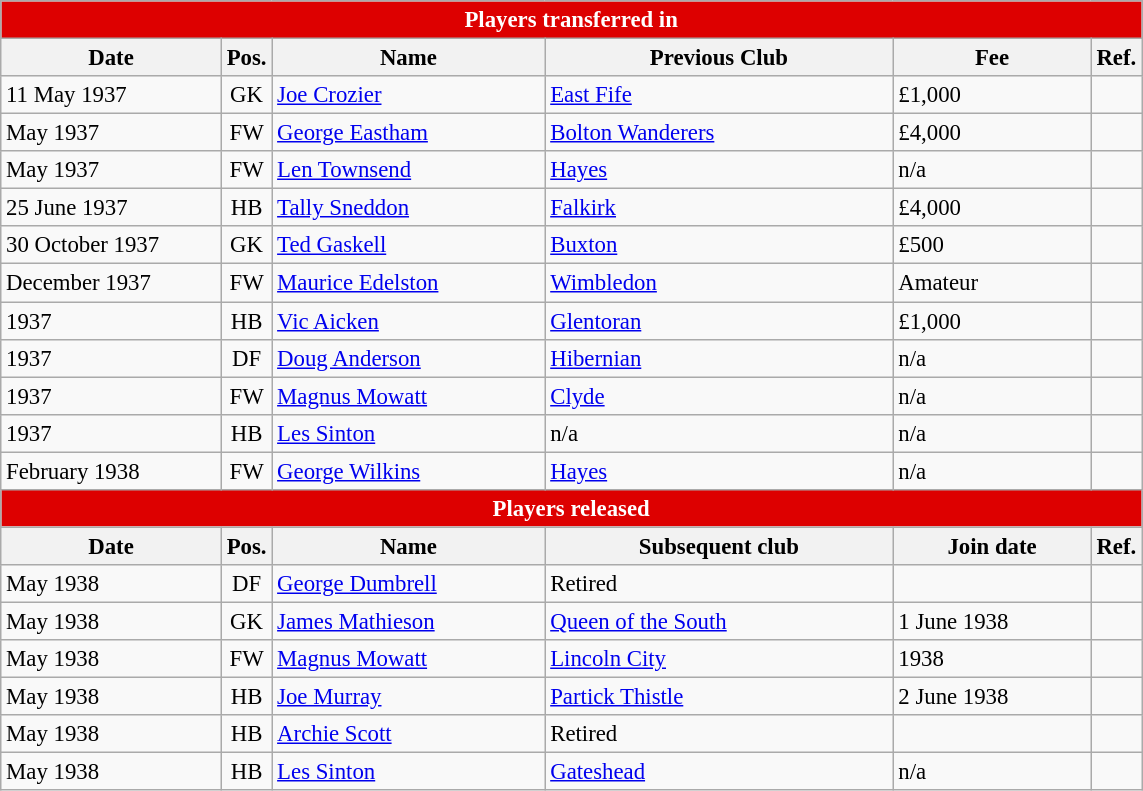<table style="font-size:95%;" class="wikitable">
<tr>
<th style="background:#d00; color:white; text-align:center;" colspan="6">Players transferred in</th>
</tr>
<tr>
<th style="width:140px;">Date</th>
<th style="width:25px;">Pos.</th>
<th style="width:175px;">Name</th>
<th style="width:225px;">Previous Club</th>
<th style="width:125px;">Fee</th>
<th style="width:25px;">Ref.</th>
</tr>
<tr>
<td>11 May 1937</td>
<td style="text-align:center;">GK</td>
<td> <a href='#'>Joe Crozier</a></td>
<td> <a href='#'>East Fife</a></td>
<td>£1,000</td>
<td></td>
</tr>
<tr>
<td>May 1937</td>
<td style="text-align:center;">FW</td>
<td> <a href='#'>George Eastham</a></td>
<td> <a href='#'>Bolton Wanderers</a></td>
<td>£4,000</td>
<td></td>
</tr>
<tr>
<td>May 1937</td>
<td style="text-align:center;">FW</td>
<td> <a href='#'>Len Townsend</a></td>
<td> <a href='#'>Hayes</a></td>
<td>n/a</td>
<td></td>
</tr>
<tr>
<td>25 June 1937</td>
<td style="text-align:center;">HB</td>
<td> <a href='#'>Tally Sneddon</a></td>
<td> <a href='#'>Falkirk</a></td>
<td>£4,000</td>
<td></td>
</tr>
<tr>
<td>30 October 1937</td>
<td style="text-align:center;">GK</td>
<td> <a href='#'>Ted Gaskell</a></td>
<td> <a href='#'>Buxton</a></td>
<td>£500</td>
<td></td>
</tr>
<tr>
<td>December 1937</td>
<td style="text-align:center;">FW</td>
<td> <a href='#'>Maurice Edelston</a></td>
<td> <a href='#'>Wimbledon</a></td>
<td>Amateur</td>
<td></td>
</tr>
<tr>
<td>1937</td>
<td style="text-align:center;">HB</td>
<td> <a href='#'>Vic Aicken</a></td>
<td> <a href='#'>Glentoran</a></td>
<td>£1,000</td>
<td></td>
</tr>
<tr>
<td>1937</td>
<td style="text-align:center;">DF</td>
<td> <a href='#'>Doug Anderson</a></td>
<td> <a href='#'>Hibernian</a></td>
<td>n/a</td>
<td></td>
</tr>
<tr>
<td>1937</td>
<td style="text-align:center;">FW</td>
<td> <a href='#'>Magnus Mowatt</a></td>
<td> <a href='#'>Clyde</a></td>
<td>n/a</td>
<td></td>
</tr>
<tr>
<td>1937</td>
<td style="text-align:center;">HB</td>
<td> <a href='#'>Les Sinton</a></td>
<td>n/a</td>
<td>n/a</td>
<td></td>
</tr>
<tr>
<td>February 1938</td>
<td style="text-align:center;">FW</td>
<td> <a href='#'>George Wilkins</a></td>
<td> <a href='#'>Hayes</a></td>
<td>n/a</td>
<td></td>
</tr>
<tr>
<th style="background:#d00; color:white; text-align:center;" colspan="6">Players released</th>
</tr>
<tr>
<th>Date</th>
<th>Pos.</th>
<th>Name</th>
<th>Subsequent club</th>
<th>Join date</th>
<th>Ref.</th>
</tr>
<tr>
<td>May 1938</td>
<td style="text-align:center;">DF</td>
<td> <a href='#'>George Dumbrell</a></td>
<td>Retired</td>
<td></td>
<td></td>
</tr>
<tr>
<td>May 1938</td>
<td style="text-align:center;">GK</td>
<td> <a href='#'>James Mathieson</a></td>
<td> <a href='#'>Queen of the South</a></td>
<td>1 June 1938</td>
<td></td>
</tr>
<tr>
<td>May 1938</td>
<td style="text-align:center;">FW</td>
<td> <a href='#'>Magnus Mowatt</a></td>
<td> <a href='#'>Lincoln City</a></td>
<td>1938</td>
<td></td>
</tr>
<tr>
<td>May 1938</td>
<td style="text-align:center;">HB</td>
<td> <a href='#'>Joe Murray</a></td>
<td> <a href='#'>Partick Thistle</a></td>
<td>2 June 1938</td>
<td></td>
</tr>
<tr>
<td>May 1938</td>
<td style="text-align:center;">HB</td>
<td> <a href='#'>Archie Scott</a></td>
<td>Retired</td>
<td></td>
<td></td>
</tr>
<tr>
<td>May 1938</td>
<td style="text-align:center;">HB</td>
<td> <a href='#'>Les Sinton</a></td>
<td> <a href='#'>Gateshead</a></td>
<td>n/a</td>
<td></td>
</tr>
</table>
